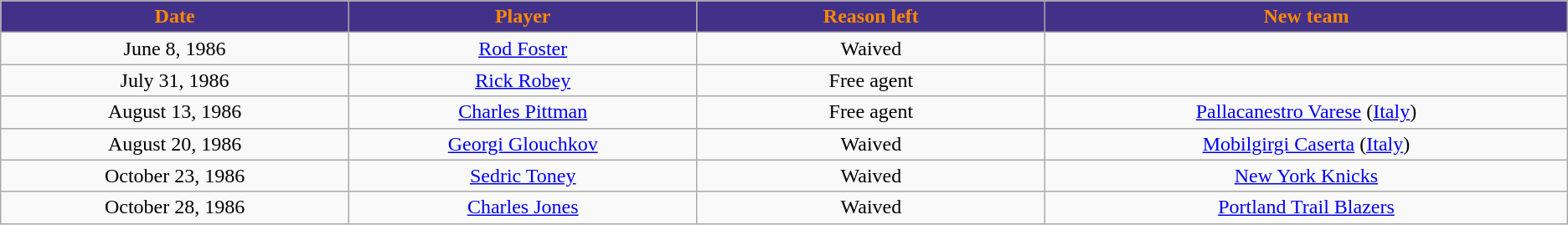<table class="wikitable">
<tr>
<th style="background:#423189; color:#FF8800" width="10%">Date</th>
<th style="background:#423189; color:#FF8800" width="10%">Player</th>
<th style="background:#423189; color:#FF8800" width="10%">Reason left</th>
<th style="background:#423189; color:#FF8800" width="15%">New team</th>
</tr>
<tr style="text-align: center">
<td>June 8, 1986</td>
<td><a href='#'>Rod Foster</a></td>
<td>Waived</td>
<td></td>
</tr>
<tr style="text-align: center">
<td>July 31, 1986</td>
<td><a href='#'>Rick Robey</a></td>
<td>Free agent</td>
<td></td>
</tr>
<tr style="text-align: center">
<td>August 13, 1986</td>
<td><a href='#'>Charles Pittman</a></td>
<td>Free agent</td>
<td><a href='#'>Pallacanestro Varese</a> (<a href='#'>Italy</a>)</td>
</tr>
<tr style="text-align: center">
<td>August 20, 1986</td>
<td><a href='#'>Georgi Glouchkov</a></td>
<td>Waived</td>
<td><a href='#'>Mobilgirgi Caserta</a> (<a href='#'>Italy</a>)</td>
</tr>
<tr style="text-align: center">
<td>October 23, 1986</td>
<td><a href='#'>Sedric Toney</a></td>
<td>Waived</td>
<td><a href='#'>New York Knicks</a></td>
</tr>
<tr style="text-align: center">
<td>October 28, 1986</td>
<td><a href='#'>Charles Jones</a></td>
<td>Waived</td>
<td><a href='#'>Portland Trail Blazers</a></td>
</tr>
</table>
